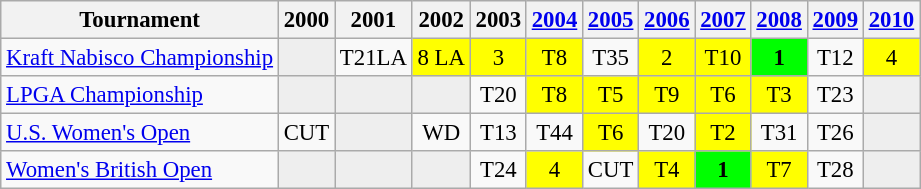<table class="wikitable" style="font-size:95%;text-align:center;">
<tr>
<th>Tournament</th>
<th>2000</th>
<th>2001</th>
<th>2002</th>
<th>2003</th>
<th><a href='#'>2004</a></th>
<th><a href='#'>2005</a></th>
<th><a href='#'>2006</a></th>
<th><a href='#'>2007</a></th>
<th><a href='#'>2008</a></th>
<th><a href='#'>2009</a></th>
<th><a href='#'>2010</a></th>
</tr>
<tr>
<td align=left><a href='#'>Kraft Nabisco Championship</a></td>
<td style="background:#eeeeee;"></td>
<td>T21<span>LA</span></td>
<td style="background:yellow;">8 <span>LA</span></td>
<td style="background:yellow;">3</td>
<td style="background:yellow;">T8</td>
<td>T35</td>
<td style="background:yellow;">2</td>
<td style="background:yellow;">T10</td>
<td style="background:lime;"><strong>1</strong></td>
<td>T12</td>
<td style="background:yellow;">4</td>
</tr>
<tr>
<td align=left><a href='#'>LPGA Championship</a></td>
<td style="background:#eeeeee;"></td>
<td style="background:#eeeeee;"></td>
<td style="background:#eeeeee;"></td>
<td>T20</td>
<td style="background:yellow;">T8</td>
<td style="background:yellow;">T5</td>
<td style="background:yellow;">T9</td>
<td style="background:yellow;">T6</td>
<td style="background:yellow;">T3</td>
<td>T23</td>
<td style="background:#eeeeee;"></td>
</tr>
<tr>
<td align=left><a href='#'>U.S. Women's Open</a></td>
<td>CUT</td>
<td style="background:#eeeeee;"></td>
<td>WD</td>
<td>T13</td>
<td>T44</td>
<td style="background:yellow;">T6</td>
<td>T20</td>
<td style="background:yellow;">T2</td>
<td>T31</td>
<td>T26</td>
<td style="background:#eeeeee;"></td>
</tr>
<tr>
<td align=left><a href='#'>Women's British Open</a></td>
<td style="background:#eeeeee;"></td>
<td style="background:#eeeeee;"></td>
<td style="background:#eeeeee;"></td>
<td>T24</td>
<td style="background:yellow;">4</td>
<td>CUT</td>
<td style="background:yellow;">T4</td>
<td style="background:lime;"><strong>1</strong></td>
<td style="background:yellow;">T7</td>
<td>T28</td>
<td style="background:#eeeeee;"></td>
</tr>
</table>
